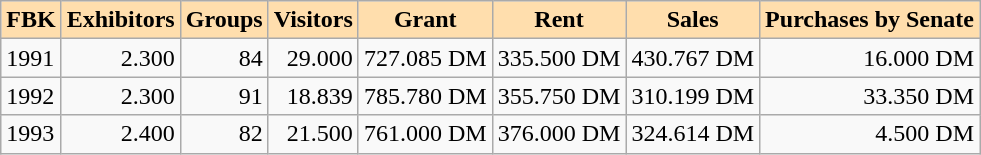<table class="wikitable sortable mw-datatable" style="text-align:right;">
<tr>
<th style="background-color: #ffdead;">FBK</th>
<th style="background-color: #ffdead;">Exhibitors</th>
<th style="background-color: #ffdead;">Groups</th>
<th style="background-color: #ffdead;">Visitors</th>
<th style="background-color: #ffdead;">Grant</th>
<th style="background-color: #ffdead;">Rent</th>
<th style="background-color: #ffdead;">Sales</th>
<th style="background-color: #ffdead;">Purchases by Senate</th>
</tr>
<tr>
<td style="text-align:left;">1991</td>
<td>2.300</td>
<td>84</td>
<td>29.000</td>
<td>727.085 DM</td>
<td>335.500 DM</td>
<td>430.767 DM</td>
<td>16.000 DM</td>
</tr>
<tr>
<td style="text-align:left;">1992</td>
<td>2.300</td>
<td>91</td>
<td>18.839</td>
<td>785.780 DM</td>
<td>355.750 DM</td>
<td>310.199 DM</td>
<td>33.350 DM</td>
</tr>
<tr>
<td style="text-align:left;">1993</td>
<td>2.400</td>
<td>82</td>
<td>21.500</td>
<td>761.000 DM</td>
<td>376.000 DM</td>
<td>324.614 DM</td>
<td>4.500 DM</td>
</tr>
</table>
